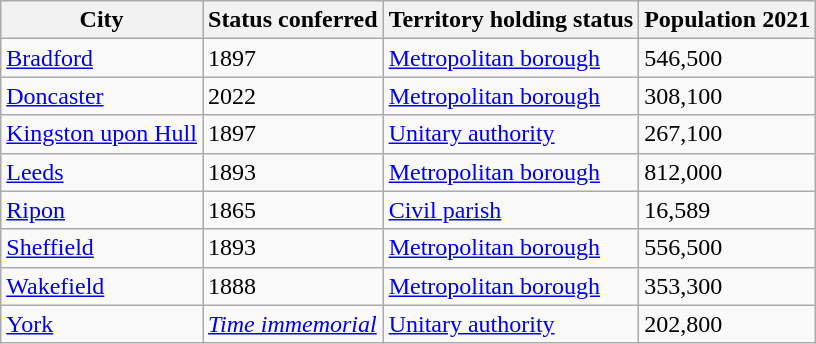<table class="wikitable sortable">
<tr>
<th>City</th>
<th>Status conferred</th>
<th>Territory holding status</th>
<th>Population 2021</th>
</tr>
<tr>
<td><a href='#'>Bradford</a></td>
<td>1897</td>
<td><a href='#'>Metropolitan borough</a></td>
<td>546,500</td>
</tr>
<tr>
<td><a href='#'>Doncaster</a></td>
<td>2022</td>
<td><a href='#'>Metropolitan borough</a></td>
<td>308,100</td>
</tr>
<tr>
<td><a href='#'>Kingston upon Hull</a></td>
<td>1897</td>
<td><a href='#'>Unitary authority</a></td>
<td>267,100</td>
</tr>
<tr>
<td><a href='#'>Leeds</a></td>
<td>1893</td>
<td><a href='#'>Metropolitan borough</a></td>
<td>812,000</td>
</tr>
<tr>
<td><a href='#'>Ripon</a></td>
<td>1865</td>
<td><a href='#'>Civil parish</a></td>
<td>16,589</td>
</tr>
<tr>
<td><a href='#'>Sheffield</a></td>
<td>1893</td>
<td><a href='#'>Metropolitan borough</a></td>
<td>556,500</td>
</tr>
<tr>
<td><a href='#'>Wakefield</a></td>
<td>1888</td>
<td><a href='#'>Metropolitan borough</a></td>
<td>353,300</td>
</tr>
<tr>
<td><a href='#'>York</a></td>
<td data-sort-value=0><em><a href='#'>Time immemorial</a></em></td>
<td><a href='#'>Unitary authority</a></td>
<td>202,800</td>
</tr>
</table>
